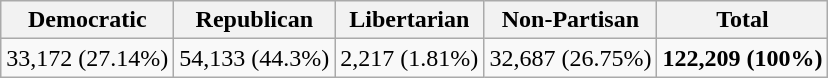<table class="wikitable">
<tr>
<th>Democratic</th>
<th>Republican</th>
<th>Libertarian</th>
<th>Non-Partisan</th>
<th>Total</th>
</tr>
<tr>
<td>33,172 (27.14%)</td>
<td>54,133 (44.3%)</td>
<td>2,217 (1.81%)</td>
<td>32,687 (26.75%)</td>
<td><strong>122,209 (100%)</strong></td>
</tr>
</table>
